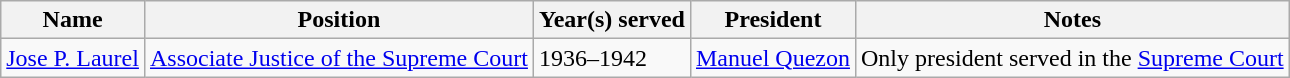<table class="wikitable sortable">
<tr>
<th>Name</th>
<th>Position</th>
<th>Year(s) served</th>
<th>President</th>
<th>Notes</th>
</tr>
<tr>
<td><a href='#'>Jose P. Laurel</a></td>
<td><a href='#'>Associate Justice of the Supreme Court</a></td>
<td>1936–1942</td>
<td><a href='#'>Manuel Quezon</a></td>
<td>Only president served in the <a href='#'>Supreme Court</a></td>
</tr>
</table>
